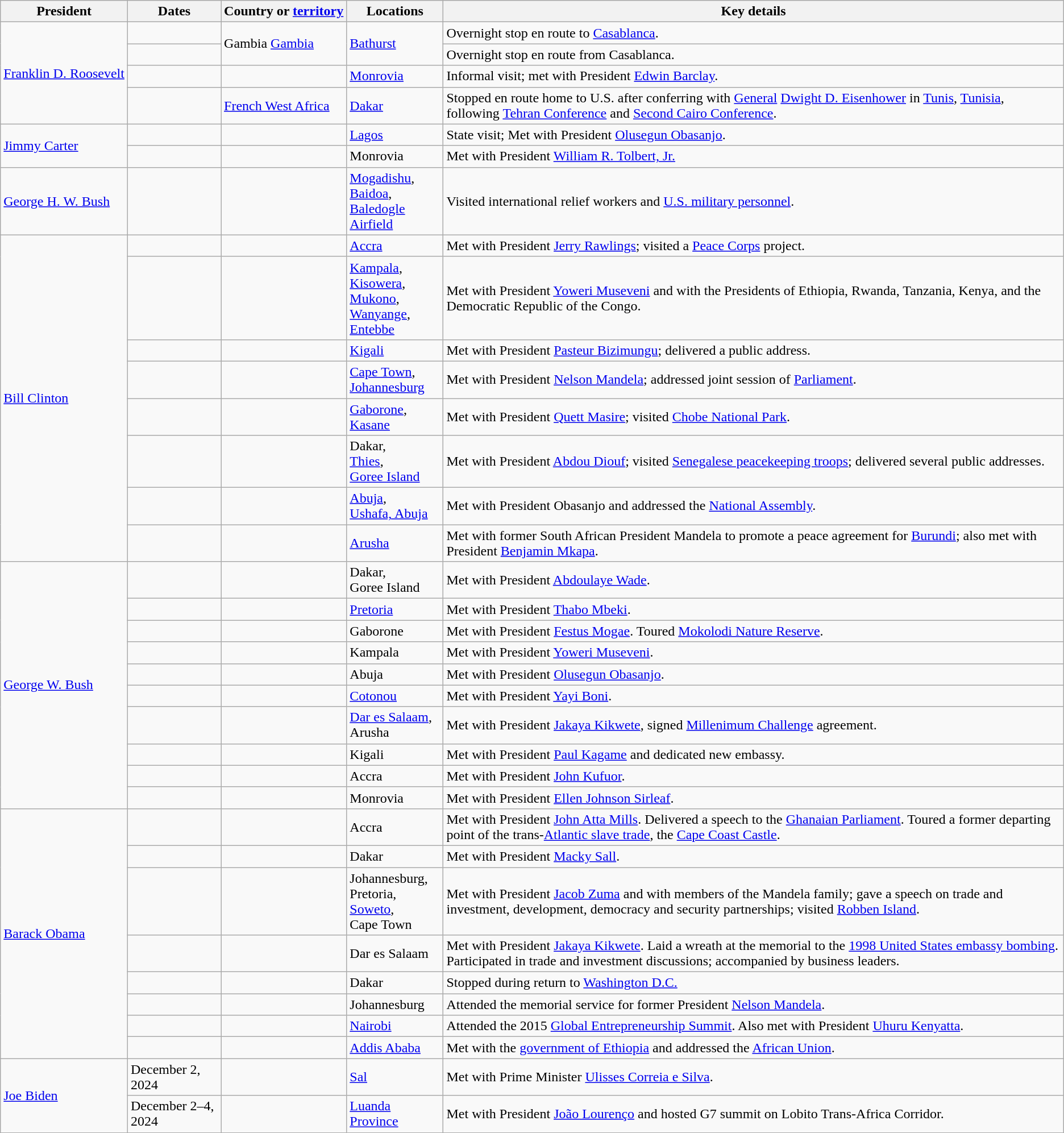<table class="wikitable sortable">
<tr>
<th>President</th>
<th>Dates</th>
<th nowrap>Country or <a href='#'>territory</a></th>
<th>Locations</th>
<th>Key details</th>
</tr>
<tr>
<td nowrap rowspan=4><a href='#'>Franklin D. Roosevelt</a></td>
<td></td>
<td rowspan=2><span>Gambia</span> <a href='#'>Gambia</a></td>
<td rowspan=2><a href='#'>Bathurst</a></td>
<td>Overnight stop en route to <a href='#'>Casablanca</a>.</td>
</tr>
<tr>
<td></td>
<td>Overnight stop en route from Casablanca.</td>
</tr>
<tr>
<td></td>
<td></td>
<td><a href='#'>Monrovia</a></td>
<td>Informal visit; met with President <a href='#'>Edwin Barclay</a>.</td>
</tr>
<tr>
<td></td>
<td> <a href='#'>French West Africa</a></td>
<td><a href='#'>Dakar</a></td>
<td>Stopped en route home to U.S. after conferring with <a href='#'>General</a> <a href='#'>Dwight D. Eisenhower</a> in <a href='#'>Tunis</a>, <a href='#'>Tunisia</a>, following <a href='#'>Tehran Conference</a> and <a href='#'>Second Cairo Conference</a>.</td>
</tr>
<tr>
<td rowspan=2><a href='#'>Jimmy Carter</a></td>
<td></td>
<td></td>
<td><a href='#'>Lagos</a></td>
<td>State visit; Met with President <a href='#'>Olusegun Obasanjo</a>.</td>
</tr>
<tr>
<td></td>
<td></td>
<td>Monrovia</td>
<td>Met with President <a href='#'>William R. Tolbert, Jr.</a></td>
</tr>
<tr>
<td><a href='#'>George H. W. Bush</a></td>
<td nowrap></td>
<td></td>
<td><a href='#'>Mogadishu</a>,<br><a href='#'>Baidoa</a>,<br><a href='#'>Baledogle Airfield</a></td>
<td>Visited international relief workers and <a href='#'>U.S. military personnel</a>.</td>
</tr>
<tr>
<td rowspan=8><a href='#'>Bill Clinton</a></td>
<td></td>
<td></td>
<td><a href='#'>Accra</a></td>
<td>Met with President <a href='#'>Jerry Rawlings</a>; visited a <a href='#'>Peace Corps</a> project.</td>
</tr>
<tr>
<td></td>
<td></td>
<td><a href='#'>Kampala</a>,<br><a href='#'>Kisowera</a>,<br><a href='#'>Mukono</a>,<br><a href='#'>Wanyange</a>,<br><a href='#'>Entebbe</a></td>
<td>Met with President <a href='#'>Yoweri Museveni</a> and with the Presidents of Ethiopia, Rwanda, Tanzania, Kenya, and the Democratic Republic of the Congo.</td>
</tr>
<tr>
<td></td>
<td></td>
<td><a href='#'>Kigali</a></td>
<td>Met with President <a href='#'>Pasteur Bizimungu</a>; delivered a public address.</td>
</tr>
<tr>
<td></td>
<td></td>
<td><a href='#'>Cape Town</a>,<br><a href='#'>Johannesburg</a></td>
<td>Met with President <a href='#'>Nelson Mandela</a>; addressed joint session of <a href='#'>Parliament</a>.</td>
</tr>
<tr>
<td></td>
<td></td>
<td><a href='#'>Gaborone</a>,<br><a href='#'>Kasane</a></td>
<td>Met with President <a href='#'>Quett Masire</a>; visited <a href='#'>Chobe National Park</a>.</td>
</tr>
<tr>
<td></td>
<td></td>
<td>Dakar,<br><a href='#'>Thies</a>,<br><a href='#'>Goree Island</a></td>
<td>Met with President <a href='#'>Abdou Diouf</a>; visited <a href='#'>Senegalese peacekeeping troops</a>; delivered several public addresses.</td>
</tr>
<tr>
<td></td>
<td></td>
<td><a href='#'>Abuja</a>,<br><a href='#'>Ushafa, Abuja</a></td>
<td>Met with President Obasanjo and addressed the <a href='#'>National Assembly</a>.</td>
</tr>
<tr>
<td></td>
<td></td>
<td><a href='#'>Arusha</a></td>
<td>Met with former South African President Mandela to promote a peace agreement for <a href='#'>Burundi</a>; also met with President <a href='#'>Benjamin Mkapa</a>.</td>
</tr>
<tr>
<td rowspan=10><a href='#'>George W. Bush</a></td>
<td></td>
<td></td>
<td>Dakar,<br>Goree Island</td>
<td>Met with President <a href='#'>Abdoulaye Wade</a>.</td>
</tr>
<tr>
<td></td>
<td></td>
<td><a href='#'>Pretoria</a></td>
<td>Met with President <a href='#'>Thabo Mbeki</a>.</td>
</tr>
<tr>
<td></td>
<td></td>
<td>Gaborone</td>
<td>Met with President <a href='#'>Festus Mogae</a>.  Toured <a href='#'>Mokolodi Nature Reserve</a>.</td>
</tr>
<tr>
<td></td>
<td></td>
<td>Kampala</td>
<td>Met with President <a href='#'>Yoweri Museveni</a>.</td>
</tr>
<tr>
<td></td>
<td></td>
<td>Abuja</td>
<td>Met with President <a href='#'>Olusegun Obasanjo</a>.</td>
</tr>
<tr>
<td></td>
<td></td>
<td><a href='#'>Cotonou</a></td>
<td>Met with President <a href='#'>Yayi Boni</a>.</td>
</tr>
<tr>
<td></td>
<td></td>
<td><a href='#'>Dar es Salaam</a>,<br> Arusha</td>
<td>Met with President <a href='#'>Jakaya Kikwete</a>, signed <a href='#'>Millenimum Challenge</a> agreement.</td>
</tr>
<tr>
<td></td>
<td></td>
<td>Kigali</td>
<td>Met with President <a href='#'>Paul Kagame</a> and dedicated new embassy.</td>
</tr>
<tr>
<td></td>
<td></td>
<td>Accra</td>
<td>Met with President <a href='#'>John Kufuor</a>.</td>
</tr>
<tr>
<td></td>
<td></td>
<td>Monrovia</td>
<td>Met with President <a href='#'>Ellen Johnson Sirleaf</a>.</td>
</tr>
<tr>
<td rowspan=8><a href='#'>Barack Obama</a></td>
<td></td>
<td></td>
<td>Accra</td>
<td>Met with President <a href='#'>John Atta Mills</a>. Delivered a speech to the <a href='#'>Ghanaian Parliament</a>. Toured a former departing point of the trans-<a href='#'>Atlantic slave trade</a>, the <a href='#'>Cape Coast Castle</a>.</td>
</tr>
<tr>
<td></td>
<td></td>
<td>Dakar</td>
<td>Met with President <a href='#'>Macky Sall</a>.</td>
</tr>
<tr>
<td></td>
<td></td>
<td>Johannesburg,<br>Pretoria,<br><a href='#'>Soweto</a>,<br>Cape Town</td>
<td>Met with President <a href='#'>Jacob Zuma</a> and with members of the Mandela family; gave a speech on trade and investment, development, democracy and security partnerships; visited <a href='#'>Robben Island</a>.</td>
</tr>
<tr>
<td></td>
<td></td>
<td>Dar es Salaam</td>
<td>Met with President <a href='#'>Jakaya Kikwete</a>. Laid a wreath at the memorial to the <a href='#'>1998 United States embassy bombing</a>. Participated in trade and investment discussions; accompanied by business leaders.</td>
</tr>
<tr>
<td></td>
<td></td>
<td>Dakar</td>
<td>Stopped during return to <a href='#'>Washington D.C.</a></td>
</tr>
<tr>
<td></td>
<td></td>
<td>Johannesburg</td>
<td>Attended the memorial service for former President <a href='#'>Nelson Mandela</a>.</td>
</tr>
<tr>
<td></td>
<td></td>
<td><a href='#'>Nairobi</a></td>
<td>Attended the 2015 <a href='#'>Global Entrepreneurship Summit</a>. Also met with President <a href='#'>Uhuru Kenyatta</a>.</td>
</tr>
<tr>
<td></td>
<td></td>
<td><a href='#'>Addis Ababa</a></td>
<td>Met with the <a href='#'>government of Ethiopia</a> and addressed the <a href='#'>African Union</a>.</td>
</tr>
<tr>
<td rowspan="2"><a href='#'>Joe Biden</a></td>
<td>December 2, 2024</td>
<td></td>
<td><a href='#'>Sal</a></td>
<td>Met with Prime Minister <a href='#'>Ulisses Correia e Silva</a>.</td>
</tr>
<tr>
<td>December 2–4, 2024</td>
<td></td>
<td><a href='#'>Luanda Province</a></td>
<td>Met with President <a href='#'>João Lourenço</a> and hosted G7 summit on Lobito Trans-Africa Corridor.</td>
</tr>
</table>
